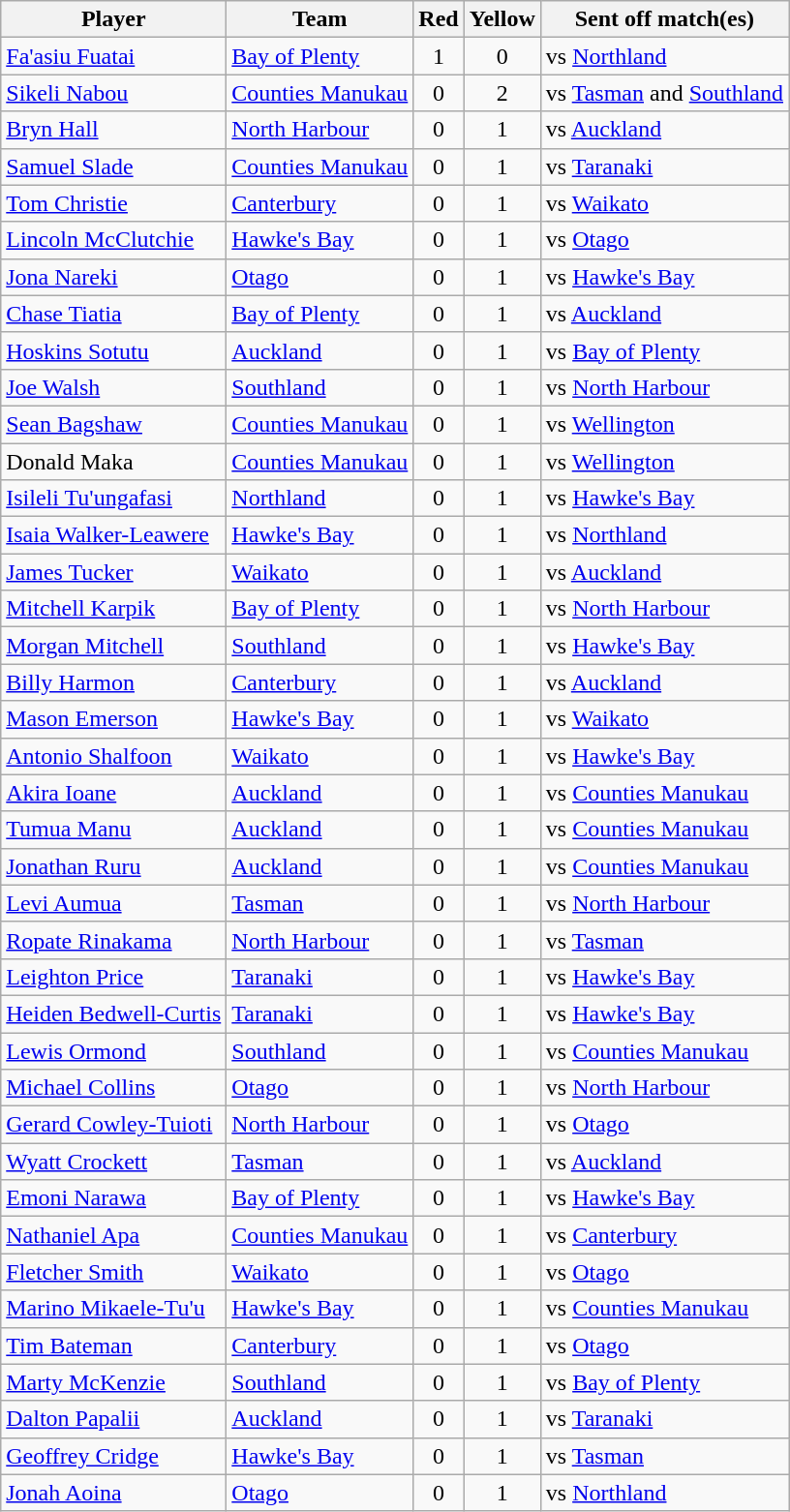<table class="wikitable" style="text-align:center">
<tr>
<th>Player</th>
<th>Team</th>
<th> Red</th>
<th> Yellow</th>
<th>Sent off match(es)</th>
</tr>
<tr>
<td style="text-align:left"><a href='#'>Fa'asiu Fuatai</a></td>
<td style="text-align:left"><a href='#'>Bay of Plenty</a></td>
<td>1</td>
<td>0</td>
<td style="text-align:left">vs <a href='#'>Northland</a></td>
</tr>
<tr>
<td style="text-align:left"><a href='#'>Sikeli Nabou</a></td>
<td style="text-align:left"><a href='#'>Counties Manukau</a></td>
<td>0</td>
<td>2</td>
<td style="text-align:left">vs <a href='#'>Tasman</a> and <a href='#'>Southland</a></td>
</tr>
<tr>
<td style="text-align:left"><a href='#'>Bryn Hall</a></td>
<td style="text-align:left"><a href='#'>North Harbour</a></td>
<td>0</td>
<td>1</td>
<td style="text-align:left">vs <a href='#'>Auckland</a></td>
</tr>
<tr>
<td style="text-align:left"><a href='#'>Samuel Slade</a></td>
<td style="text-align:left"><a href='#'>Counties Manukau</a></td>
<td>0</td>
<td>1</td>
<td style="text-align:left">vs <a href='#'>Taranaki</a></td>
</tr>
<tr>
<td style="text-align:left"><a href='#'>Tom Christie</a></td>
<td style="text-align:left"><a href='#'>Canterbury</a></td>
<td>0</td>
<td>1</td>
<td style="text-align:left">vs <a href='#'>Waikato</a></td>
</tr>
<tr>
<td style="text-align:left"><a href='#'>Lincoln McClutchie</a></td>
<td style="text-align:left"><a href='#'>Hawke's Bay</a></td>
<td>0</td>
<td>1</td>
<td style="text-align:left">vs <a href='#'>Otago</a></td>
</tr>
<tr>
<td style="text-align:left"><a href='#'>Jona Nareki</a></td>
<td style="text-align:left"><a href='#'>Otago</a></td>
<td>0</td>
<td>1</td>
<td style="text-align:left">vs <a href='#'>Hawke's Bay</a></td>
</tr>
<tr>
<td style="text-align:left"><a href='#'>Chase Tiatia</a></td>
<td style="text-align:left"><a href='#'>Bay of Plenty</a></td>
<td>0</td>
<td>1</td>
<td style="text-align:left">vs <a href='#'>Auckland</a></td>
</tr>
<tr>
<td style="text-align:left"><a href='#'>Hoskins Sotutu</a></td>
<td style="text-align:left"><a href='#'>Auckland</a></td>
<td>0</td>
<td>1</td>
<td style="text-align:left">vs <a href='#'>Bay of Plenty</a></td>
</tr>
<tr>
<td style="text-align:left"><a href='#'>Joe Walsh</a></td>
<td style="text-align:left"><a href='#'>Southland</a></td>
<td>0</td>
<td>1</td>
<td style="text-align:left">vs <a href='#'>North Harbour</a></td>
</tr>
<tr>
<td style="text-align:left"><a href='#'>Sean Bagshaw</a></td>
<td style="text-align:left"><a href='#'>Counties Manukau</a></td>
<td>0</td>
<td>1</td>
<td style="text-align:left">vs <a href='#'>Wellington</a></td>
</tr>
<tr>
<td style="text-align:left">Donald Maka</td>
<td style="text-align:left"><a href='#'>Counties Manukau</a></td>
<td>0</td>
<td>1</td>
<td style="text-align:left">vs <a href='#'>Wellington</a></td>
</tr>
<tr>
<td style="text-align:left"><a href='#'>Isileli Tu'ungafasi</a></td>
<td style="text-align:left"><a href='#'>Northland</a></td>
<td>0</td>
<td>1</td>
<td style="text-align:left">vs <a href='#'>Hawke's Bay</a></td>
</tr>
<tr>
<td style="text-align:left"><a href='#'>Isaia Walker-Leawere</a></td>
<td style="text-align:left"><a href='#'>Hawke's Bay</a></td>
<td>0</td>
<td>1</td>
<td style="text-align:left">vs <a href='#'>Northland</a></td>
</tr>
<tr>
<td style="text-align:left"><a href='#'>James Tucker</a></td>
<td style="text-align:left"><a href='#'>Waikato</a></td>
<td>0</td>
<td>1</td>
<td style="text-align:left">vs <a href='#'>Auckland</a></td>
</tr>
<tr>
<td style="text-align:left"><a href='#'>Mitchell Karpik</a></td>
<td style="text-align:left"><a href='#'>Bay of Plenty</a></td>
<td>0</td>
<td>1</td>
<td style="text-align:left">vs <a href='#'>North Harbour</a></td>
</tr>
<tr>
<td style="text-align:left"><a href='#'>Morgan Mitchell</a></td>
<td style="text-align:left"><a href='#'>Southland</a></td>
<td>0</td>
<td>1</td>
<td style="text-align:left">vs <a href='#'>Hawke's Bay</a></td>
</tr>
<tr>
<td style="text-align:left"><a href='#'>Billy Harmon</a></td>
<td style="text-align:left"><a href='#'>Canterbury</a></td>
<td>0</td>
<td>1</td>
<td style="text-align:left">vs <a href='#'>Auckland</a></td>
</tr>
<tr>
<td style="text-align:left"><a href='#'>Mason Emerson</a></td>
<td style="text-align:left"><a href='#'>Hawke's Bay</a></td>
<td>0</td>
<td>1</td>
<td style="text-align:left">vs <a href='#'>Waikato</a></td>
</tr>
<tr>
<td style="text-align:left"><a href='#'>Antonio Shalfoon</a></td>
<td style="text-align:left"><a href='#'>Waikato</a></td>
<td>0</td>
<td>1</td>
<td style="text-align:left">vs <a href='#'>Hawke's Bay</a></td>
</tr>
<tr>
<td style="text-align:left"><a href='#'>Akira Ioane</a></td>
<td style="text-align:left"><a href='#'>Auckland</a></td>
<td>0</td>
<td>1</td>
<td style="text-align:left">vs <a href='#'>Counties Manukau</a></td>
</tr>
<tr>
<td style="text-align:left"><a href='#'>Tumua Manu</a></td>
<td style="text-align:left"><a href='#'>Auckland</a></td>
<td>0</td>
<td>1</td>
<td style="text-align:left">vs <a href='#'>Counties Manukau</a></td>
</tr>
<tr>
<td style="text-align:left"><a href='#'>Jonathan Ruru</a></td>
<td style="text-align:left"><a href='#'>Auckland</a></td>
<td>0</td>
<td>1</td>
<td style="text-align:left">vs <a href='#'>Counties Manukau</a></td>
</tr>
<tr>
<td style="text-align:left"><a href='#'>Levi Aumua</a></td>
<td style="text-align:left"><a href='#'>Tasman</a></td>
<td>0</td>
<td>1</td>
<td style="text-align:left">vs <a href='#'>North Harbour</a></td>
</tr>
<tr>
<td style="text-align:left"><a href='#'>Ropate Rinakama</a></td>
<td style="text-align:left"><a href='#'>North Harbour</a></td>
<td>0</td>
<td>1</td>
<td style="text-align:left">vs <a href='#'>Tasman</a></td>
</tr>
<tr>
<td style="text-align:left"><a href='#'>Leighton Price</a></td>
<td style="text-align:left"><a href='#'>Taranaki</a></td>
<td>0</td>
<td>1</td>
<td style="text-align:left">vs <a href='#'>Hawke's Bay</a></td>
</tr>
<tr>
<td style="text-align:left"><a href='#'>Heiden Bedwell-Curtis</a></td>
<td style="text-align:left"><a href='#'>Taranaki</a></td>
<td>0</td>
<td>1</td>
<td style="text-align:left">vs <a href='#'>Hawke's Bay</a></td>
</tr>
<tr>
<td style="text-align:left"><a href='#'>Lewis Ormond</a></td>
<td style="text-align:left"><a href='#'>Southland</a></td>
<td>0</td>
<td>1</td>
<td style="text-align:left">vs <a href='#'>Counties Manukau</a></td>
</tr>
<tr>
<td style="text-align:left"><a href='#'>Michael Collins</a></td>
<td style="text-align:left"><a href='#'>Otago</a></td>
<td>0</td>
<td>1</td>
<td style="text-align:left">vs <a href='#'>North Harbour</a></td>
</tr>
<tr>
<td style="text-align:left"><a href='#'>Gerard Cowley-Tuioti</a></td>
<td style="text-align:left"><a href='#'>North Harbour</a></td>
<td>0</td>
<td>1</td>
<td style="text-align:left">vs <a href='#'>Otago</a></td>
</tr>
<tr>
<td style="text-align:left"><a href='#'>Wyatt Crockett</a></td>
<td style="text-align:left"><a href='#'>Tasman</a></td>
<td>0</td>
<td>1</td>
<td style="text-align:left">vs <a href='#'>Auckland</a></td>
</tr>
<tr>
<td style="text-align:left"><a href='#'>Emoni Narawa</a></td>
<td style="text-align:left"><a href='#'>Bay of Plenty</a></td>
<td>0</td>
<td>1</td>
<td style="text-align:left">vs <a href='#'>Hawke's Bay</a></td>
</tr>
<tr>
<td style="text-align:left"><a href='#'>Nathaniel Apa</a></td>
<td style="text-align:left"><a href='#'>Counties Manukau</a></td>
<td>0</td>
<td>1</td>
<td style="text-align:left">vs <a href='#'>Canterbury</a></td>
</tr>
<tr>
<td style="text-align:left"><a href='#'>Fletcher Smith</a></td>
<td style="text-align:left"><a href='#'>Waikato</a></td>
<td>0</td>
<td>1</td>
<td style="text-align:left">vs <a href='#'>Otago</a></td>
</tr>
<tr>
<td style="text-align:left"><a href='#'>Marino Mikaele-Tu'u</a></td>
<td style="text-align:left"><a href='#'>Hawke's Bay</a></td>
<td>0</td>
<td>1</td>
<td style="text-align:left">vs <a href='#'>Counties Manukau</a></td>
</tr>
<tr>
<td style="text-align:left"><a href='#'>Tim Bateman</a></td>
<td style="text-align:left"><a href='#'>Canterbury</a></td>
<td>0</td>
<td>1</td>
<td style="text-align:left">vs <a href='#'>Otago</a></td>
</tr>
<tr>
<td style="text-align:left"><a href='#'>Marty McKenzie</a></td>
<td style="text-align:left"><a href='#'>Southland</a></td>
<td>0</td>
<td>1</td>
<td style="text-align:left">vs <a href='#'>Bay of Plenty</a></td>
</tr>
<tr>
<td style="text-align:left"><a href='#'>Dalton Papalii</a></td>
<td style="text-align:left"><a href='#'>Auckland</a></td>
<td>0</td>
<td>1</td>
<td style="text-align:left">vs <a href='#'>Taranaki</a></td>
</tr>
<tr>
<td style="text-align:left"><a href='#'>Geoffrey Cridge</a></td>
<td style="text-align:left"><a href='#'>Hawke's Bay</a></td>
<td>0</td>
<td>1</td>
<td style="text-align:left">vs <a href='#'>Tasman</a></td>
</tr>
<tr>
<td style="text-align:left"><a href='#'>Jonah Aoina</a></td>
<td style="text-align:left"><a href='#'>Otago</a></td>
<td>0</td>
<td>1</td>
<td style="text-align:left">vs <a href='#'>Northland</a></td>
</tr>
</table>
